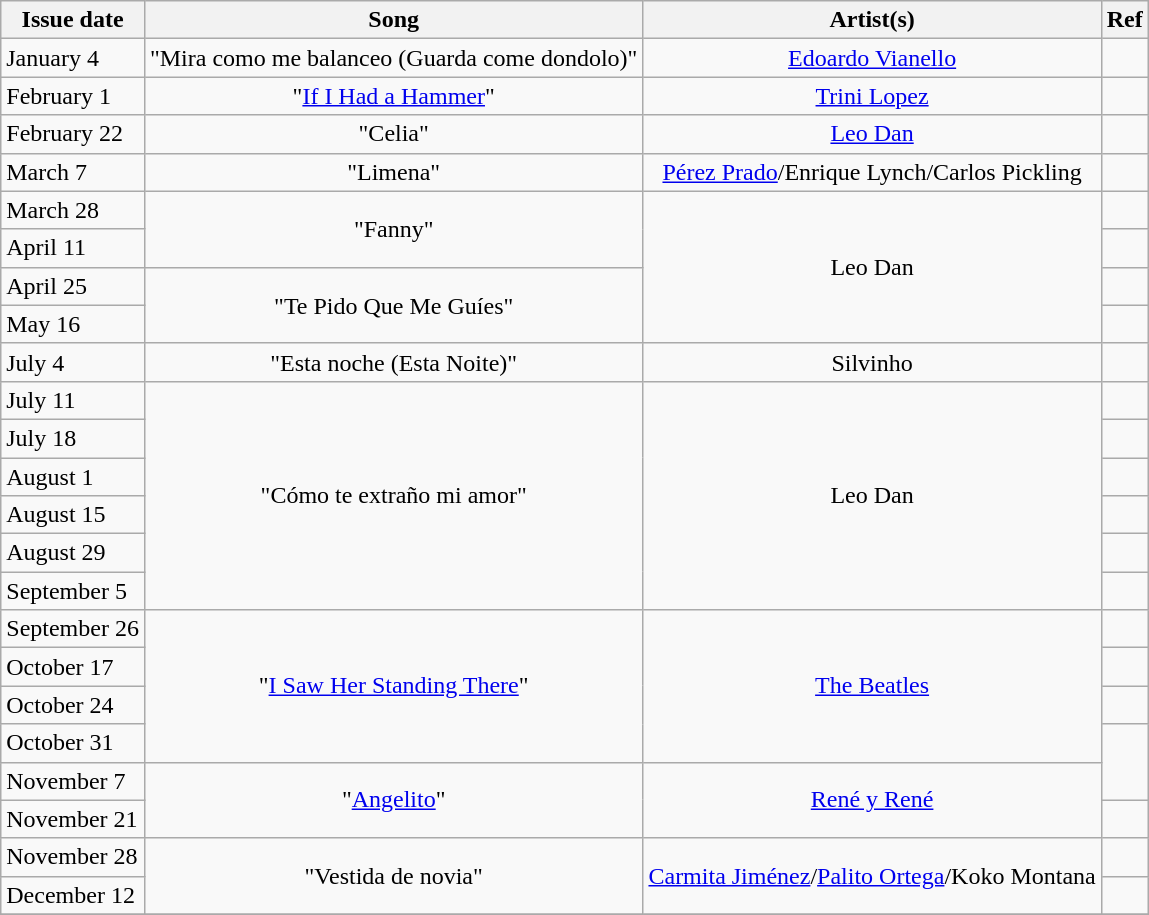<table class="wikitable">
<tr>
<th>Issue date</th>
<th>Song</th>
<th>Artist(s)</th>
<th>Ref</th>
</tr>
<tr>
<td>January 4</td>
<td align="center">"Mira como me balanceo (Guarda come dondolo)"</td>
<td align="center"><a href='#'>Edoardo Vianello</a></td>
<td align="center"></td>
</tr>
<tr>
<td>February 1</td>
<td align="center">"<a href='#'>If I Had a Hammer</a>"</td>
<td align="center"><a href='#'>Trini Lopez</a></td>
<td align="center"></td>
</tr>
<tr>
<td>February 22</td>
<td align="center">"Celia"</td>
<td align="center"><a href='#'>Leo Dan</a></td>
<td></td>
</tr>
<tr>
<td>March 7</td>
<td align="center">"Limena"</td>
<td align="center"><a href='#'>Pérez Prado</a>/Enrique Lynch/Carlos Pickling</td>
<td></td>
</tr>
<tr>
<td>March 28</td>
<td align="center" rowspan="2">"Fanny"</td>
<td align="center" rowspan="4">Leo Dan</td>
<td></td>
</tr>
<tr>
<td>April 11</td>
<td></td>
</tr>
<tr>
<td>April 25</td>
<td align="center" rowspan="2">"Te Pido Que Me Guíes"</td>
<td></td>
</tr>
<tr>
<td>May 16</td>
<td></td>
</tr>
<tr>
<td>July 4</td>
<td align="center">"Esta noche (Esta Noite)"</td>
<td align="center">Silvinho</td>
<td></td>
</tr>
<tr>
<td>July 11</td>
<td align="center" rowspan="6">"Cómo te extraño mi amor"</td>
<td align="center" rowspan="6">Leo Dan</td>
<td></td>
</tr>
<tr>
<td>July 18</td>
<td></td>
</tr>
<tr>
<td>August 1</td>
<td></td>
</tr>
<tr>
<td>August 15</td>
<td></td>
</tr>
<tr>
<td>August 29</td>
<td></td>
</tr>
<tr>
<td>September 5</td>
<td></td>
</tr>
<tr>
<td>September 26</td>
<td align="center" rowspan="4">"<a href='#'>I Saw Her Standing There</a>"</td>
<td align="center" rowspan="4"><a href='#'>The Beatles</a></td>
<td></td>
</tr>
<tr>
<td>October 17</td>
<td></td>
</tr>
<tr>
<td>October 24</td>
<td></td>
</tr>
<tr>
<td>October 31</td>
<td align="center" rowspan="2"></td>
</tr>
<tr>
<td>November 7</td>
<td align="center" rowspan="2">"<a href='#'>Angelito</a>"</td>
<td align="center" rowspan="2"><a href='#'>René y René</a></td>
</tr>
<tr>
<td>November 21</td>
<td></td>
</tr>
<tr>
<td>November 28</td>
<td align="center" rowspan="2">"Vestida de novia"</td>
<td align="center" rowspan="2"><a href='#'>Carmita Jiménez</a>/<a href='#'>Palito Ortega</a>/Koko Montana</td>
<td></td>
</tr>
<tr>
<td>December 12</td>
<td></td>
</tr>
<tr>
</tr>
</table>
